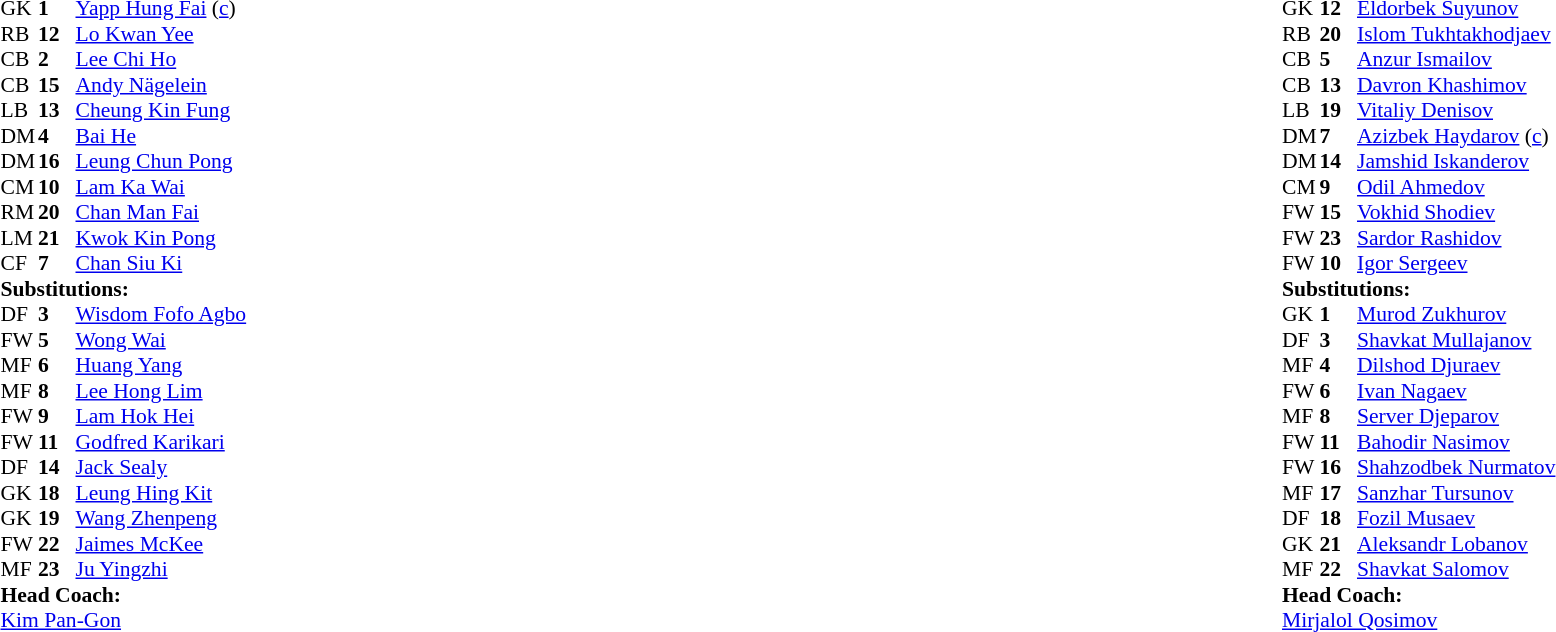<table style="width:100%;">
<tr>
<td style="vertical-align:top; width:50%;"><br><table style="font-size: 90%" cellspacing="0" cellpadding="0">
<tr>
<th width="25"></th>
<th width="25"></th>
</tr>
<tr>
<td>GK</td>
<td><strong>1</strong></td>
<td><a href='#'>Yapp Hung Fai</a> (<a href='#'>c</a>)</td>
</tr>
<tr>
<td>RB</td>
<td><strong>12</strong></td>
<td><a href='#'>Lo Kwan Yee</a></td>
</tr>
<tr>
<td>CB</td>
<td><strong>2</strong></td>
<td><a href='#'>Lee Chi Ho</a></td>
</tr>
<tr>
<td>CB</td>
<td><strong>15</strong></td>
<td><a href='#'>Andy Nägelein</a></td>
</tr>
<tr>
<td>LB</td>
<td><strong>13</strong></td>
<td><a href='#'>Cheung Kin Fung</a></td>
<td></td>
</tr>
<tr>
<td>DM</td>
<td><strong>4</strong></td>
<td><a href='#'>Bai He</a></td>
</tr>
<tr>
<td>DM</td>
<td><strong>16</strong></td>
<td><a href='#'>Leung Chun Pong</a></td>
</tr>
<tr>
<td>CM</td>
<td><strong>10</strong></td>
<td><a href='#'>Lam Ka Wai</a></td>
<td></td>
<td></td>
</tr>
<tr>
<td>RM</td>
<td><strong>20</strong></td>
<td><a href='#'>Chan Man Fai</a></td>
<td></td>
<td></td>
</tr>
<tr>
<td>LM</td>
<td><strong>21</strong></td>
<td><a href='#'>Kwok Kin Pong</a></td>
</tr>
<tr>
<td>CF</td>
<td><strong>7</strong></td>
<td><a href='#'>Chan Siu Ki</a></td>
<td></td>
<td></td>
</tr>
<tr>
<td colspan=3><strong>Substitutions:</strong></td>
</tr>
<tr>
<td>DF</td>
<td><strong>3</strong></td>
<td><a href='#'>Wisdom Fofo Agbo</a></td>
<td></td>
<td></td>
</tr>
<tr>
<td>FW</td>
<td><strong>5</strong></td>
<td><a href='#'>Wong Wai</a></td>
</tr>
<tr>
<td>MF</td>
<td><strong>6</strong></td>
<td><a href='#'>Huang Yang</a></td>
</tr>
<tr>
<td>MF</td>
<td><strong>8</strong></td>
<td><a href='#'>Lee Hong Lim</a></td>
</tr>
<tr>
<td>FW</td>
<td><strong>9</strong></td>
<td><a href='#'>Lam Hok Hei</a></td>
</tr>
<tr>
<td>FW</td>
<td><strong>11</strong></td>
<td><a href='#'>Godfred Karikari</a></td>
</tr>
<tr>
<td>DF</td>
<td><strong>14</strong></td>
<td><a href='#'>Jack Sealy</a></td>
</tr>
<tr>
<td>GK</td>
<td><strong>18</strong></td>
<td><a href='#'>Leung Hing Kit</a></td>
</tr>
<tr>
<td>GK</td>
<td><strong>19</strong></td>
<td><a href='#'>Wang Zhenpeng</a></td>
</tr>
<tr>
<td>FW</td>
<td><strong>22</strong></td>
<td><a href='#'>Jaimes McKee</a></td>
<td></td>
<td></td>
</tr>
<tr>
<td>MF</td>
<td><strong>23</strong></td>
<td><a href='#'>Ju Yingzhi</a></td>
<td></td>
<td></td>
</tr>
<tr>
<td colspan=4><strong>Head Coach:</strong></td>
</tr>
<tr>
<td colspan="4"> <a href='#'>Kim Pan-Gon</a></td>
</tr>
</table>
</td>
<td valign="top"></td>
<td style="vertical-align:top; width:60%;"><br><table cellspacing="0" cellpadding="0" style="font-size:90%; margin:auto;">
<tr>
<th width=25></th>
<th width=25></th>
</tr>
<tr>
<td>GK</td>
<td><strong>12</strong></td>
<td><a href='#'>Eldorbek Suyunov</a></td>
</tr>
<tr>
<td>RB</td>
<td><strong>20</strong></td>
<td><a href='#'>Islom Tukhtakhodjaev</a></td>
</tr>
<tr>
<td>CB</td>
<td><strong>5</strong></td>
<td><a href='#'>Anzur Ismailov</a></td>
</tr>
<tr>
<td>CB</td>
<td><strong>13</strong></td>
<td><a href='#'>Davron Khashimov</a></td>
<td></td>
<td></td>
</tr>
<tr>
<td>LB</td>
<td><strong>19</strong></td>
<td><a href='#'>Vitaliy Denisov</a></td>
</tr>
<tr>
<td>DM</td>
<td><strong>7</strong></td>
<td><a href='#'>Azizbek Haydarov</a> (<a href='#'>c</a>)</td>
</tr>
<tr>
<td>DM</td>
<td><strong>14</strong></td>
<td><a href='#'>Jamshid Iskanderov</a></td>
<td></td>
<td></td>
</tr>
<tr>
<td>CM</td>
<td><strong>9</strong></td>
<td><a href='#'>Odil Ahmedov</a></td>
</tr>
<tr>
<td>FW</td>
<td><strong>15</strong></td>
<td><a href='#'>Vokhid Shodiev</a></td>
</tr>
<tr>
<td>FW</td>
<td><strong>23</strong></td>
<td><a href='#'>Sardor Rashidov</a></td>
</tr>
<tr>
<td>FW</td>
<td><strong>10</strong></td>
<td><a href='#'>Igor Sergeev</a></td>
<td></td>
<td></td>
</tr>
<tr>
<td colspan=3><strong>Substitutions:</strong></td>
</tr>
<tr>
<td>GK</td>
<td><strong>1</strong></td>
<td><a href='#'>Murod Zukhurov</a></td>
</tr>
<tr>
<td>DF</td>
<td><strong>3</strong></td>
<td><a href='#'>Shavkat Mullajanov</a></td>
</tr>
<tr>
<td>MF</td>
<td><strong>4</strong></td>
<td><a href='#'>Dilshod Djuraev</a></td>
</tr>
<tr>
<td>FW</td>
<td><strong>6</strong></td>
<td><a href='#'>Ivan Nagaev</a></td>
</tr>
<tr>
<td>MF</td>
<td><strong>8</strong></td>
<td><a href='#'>Server Djeparov</a></td>
<td></td>
<td></td>
</tr>
<tr>
<td>FW</td>
<td><strong>11</strong></td>
<td><a href='#'>Bahodir Nasimov</a></td>
<td></td>
<td></td>
</tr>
<tr>
<td>FW</td>
<td><strong>16</strong></td>
<td><a href='#'>Shahzodbek Nurmatov</a></td>
</tr>
<tr>
<td>MF</td>
<td><strong>17</strong></td>
<td><a href='#'>Sanzhar Tursunov</a></td>
</tr>
<tr>
<td>DF</td>
<td><strong>18</strong></td>
<td><a href='#'>Fozil Musaev</a></td>
</tr>
<tr>
<td>GK</td>
<td><strong>21</strong></td>
<td><a href='#'>Aleksandr Lobanov</a></td>
</tr>
<tr>
<td>MF</td>
<td><strong>22</strong></td>
<td><a href='#'>Shavkat Salomov</a></td>
<td></td>
<td></td>
</tr>
<tr>
<td colspan=3><strong>Head Coach:</strong></td>
</tr>
<tr>
<td colspan=4> <a href='#'>Mirjalol Qosimov</a></td>
</tr>
</table>
</td>
</tr>
</table>
